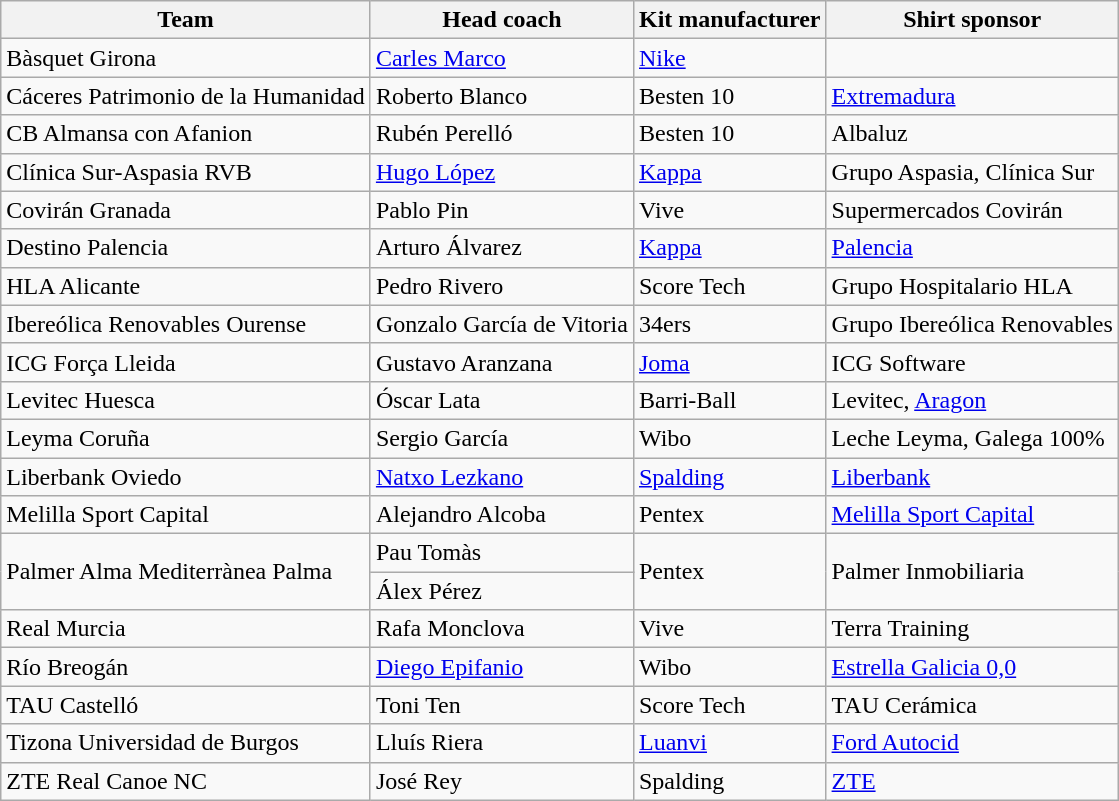<table class="wikitable sortable">
<tr>
<th>Team</th>
<th>Head coach</th>
<th>Kit manufacturer</th>
<th>Shirt sponsor</th>
</tr>
<tr>
<td>Bàsquet Girona</td>
<td><a href='#'>Carles Marco</a></td>
<td><a href='#'>Nike</a></td>
<td></td>
</tr>
<tr>
<td>Cáceres Patrimonio de la Humanidad</td>
<td>Roberto Blanco</td>
<td>Besten 10</td>
<td><a href='#'>Extremadura</a></td>
</tr>
<tr>
<td>CB Almansa con Afanion</td>
<td>Rubén Perelló</td>
<td>Besten 10</td>
<td>Albaluz</td>
</tr>
<tr>
<td>Clínica Sur-Aspasia RVB</td>
<td><a href='#'>Hugo López</a></td>
<td><a href='#'>Kappa</a></td>
<td>Grupo Aspasia, Clínica Sur</td>
</tr>
<tr>
<td>Covirán Granada</td>
<td>Pablo Pin</td>
<td>Vive</td>
<td>Supermercados Covirán</td>
</tr>
<tr>
<td>Destino Palencia</td>
<td>Arturo Álvarez</td>
<td><a href='#'>Kappa</a></td>
<td><a href='#'>Palencia</a></td>
</tr>
<tr>
<td>HLA Alicante</td>
<td>Pedro Rivero</td>
<td>Score Tech</td>
<td>Grupo Hospitalario HLA</td>
</tr>
<tr>
<td>Ibereólica Renovables Ourense</td>
<td>Gonzalo García de Vitoria</td>
<td>34ers</td>
<td>Grupo Ibereólica Renovables</td>
</tr>
<tr>
<td>ICG Força Lleida</td>
<td>Gustavo Aranzana</td>
<td><a href='#'>Joma</a></td>
<td>ICG Software</td>
</tr>
<tr>
<td>Levitec Huesca</td>
<td>Óscar Lata</td>
<td>Barri-Ball</td>
<td>Levitec, <a href='#'>Aragon</a></td>
</tr>
<tr>
<td>Leyma Coruña</td>
<td>Sergio García</td>
<td>Wibo</td>
<td>Leche Leyma, Galega 100%</td>
</tr>
<tr>
<td>Liberbank Oviedo</td>
<td><a href='#'>Natxo Lezkano</a></td>
<td><a href='#'>Spalding</a></td>
<td><a href='#'>Liberbank</a></td>
</tr>
<tr>
<td>Melilla Sport Capital</td>
<td>Alejandro Alcoba</td>
<td>Pentex</td>
<td><a href='#'>Melilla Sport Capital</a></td>
</tr>
<tr>
<td rowspan=2>Palmer Alma Mediterrànea Palma</td>
<td>Pau Tomàs</td>
<td rowspan=2>Pentex</td>
<td rowspan=2>Palmer Inmobiliaria</td>
</tr>
<tr>
<td>Álex Pérez</td>
</tr>
<tr>
<td>Real Murcia</td>
<td>Rafa Monclova</td>
<td>Vive</td>
<td>Terra Training</td>
</tr>
<tr>
<td>Río Breogán</td>
<td><a href='#'>Diego Epifanio</a></td>
<td>Wibo</td>
<td><a href='#'>Estrella Galicia 0,0</a></td>
</tr>
<tr>
<td>TAU Castelló</td>
<td>Toni Ten</td>
<td>Score Tech</td>
<td>TAU Cerámica</td>
</tr>
<tr>
<td>Tizona Universidad de Burgos</td>
<td>Lluís Riera</td>
<td><a href='#'>Luanvi</a></td>
<td><a href='#'>Ford Autocid</a></td>
</tr>
<tr>
<td>ZTE Real Canoe NC</td>
<td>José Rey</td>
<td>Spalding</td>
<td><a href='#'>ZTE</a></td>
</tr>
</table>
